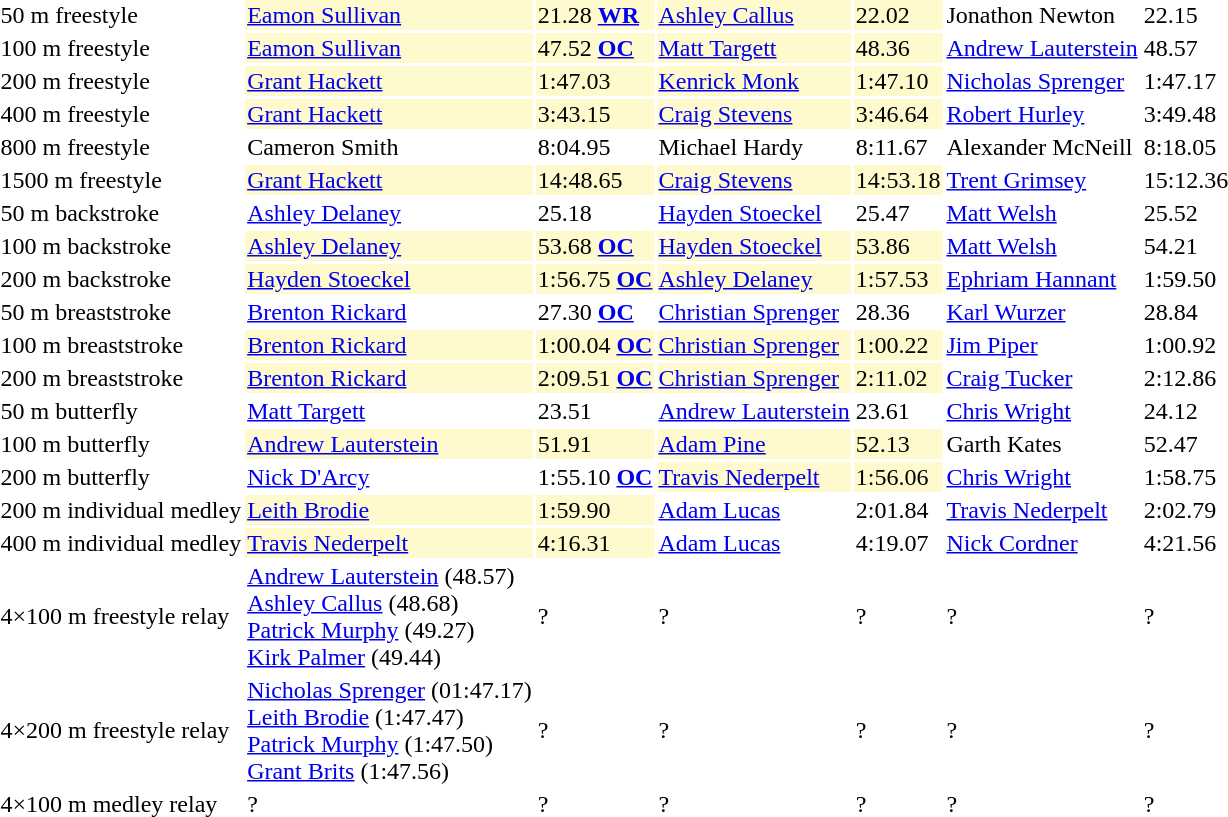<table>
<tr>
<td>50 m freestyle</td>
<td bgcolor="lemonchiffon"><a href='#'>Eamon Sullivan</a></td>
<td bgcolor="lemonchiffon">21.28 <strong><a href='#'>WR</a></strong></td>
<td bgcolor="lemonchiffon"><a href='#'>Ashley Callus</a></td>
<td bgcolor="lemonchiffon">22.02</td>
<td>Jonathon Newton</td>
<td>22.15</td>
</tr>
<tr>
<td>100 m freestyle</td>
<td bgcolor="lemonchiffon"><a href='#'>Eamon Sullivan</a></td>
<td bgcolor="lemonchiffon">47.52 <strong><a href='#'>OC</a></strong></td>
<td bgcolor="lemonchiffon"><a href='#'>Matt Targett</a></td>
<td bgcolor="lemonchiffon">48.36</td>
<td><a href='#'>Andrew Lauterstein</a></td>
<td>48.57</td>
</tr>
<tr>
<td>200 m freestyle</td>
<td bgcolor="lemonchiffon"><a href='#'>Grant Hackett</a></td>
<td bgcolor="lemonchiffon">1:47.03</td>
<td bgcolor="lemonchiffon"><a href='#'>Kenrick Monk</a></td>
<td bgcolor="lemonchiffon">1:47.10</td>
<td><a href='#'>Nicholas Sprenger</a></td>
<td>1:47.17</td>
</tr>
<tr>
<td>400 m freestyle</td>
<td bgcolor="lemonchiffon"><a href='#'>Grant Hackett</a></td>
<td bgcolor="lemonchiffon">3:43.15</td>
<td bgcolor="lemonchiffon"><a href='#'>Craig Stevens</a></td>
<td bgcolor="lemonchiffon">3:46.64</td>
<td><a href='#'>Robert Hurley</a></td>
<td>3:49.48</td>
</tr>
<tr>
<td>800 m freestyle</td>
<td>Cameron Smith</td>
<td>8:04.95</td>
<td>Michael Hardy</td>
<td>8:11.67</td>
<td>Alexander McNeill</td>
<td>8:18.05</td>
</tr>
<tr>
<td>1500 m freestyle</td>
<td bgcolor="lemonchiffon"><a href='#'>Grant Hackett</a></td>
<td bgcolor="lemonchiffon">14:48.65</td>
<td bgcolor="lemonchiffon"><a href='#'>Craig Stevens</a></td>
<td bgcolor="lemonchiffon">14:53.18</td>
<td><a href='#'>Trent Grimsey</a></td>
<td>15:12.36</td>
</tr>
<tr>
<td>50 m backstroke</td>
<td><a href='#'>Ashley Delaney</a></td>
<td>25.18</td>
<td><a href='#'>Hayden Stoeckel</a></td>
<td>25.47</td>
<td><a href='#'>Matt Welsh</a></td>
<td>25.52</td>
</tr>
<tr>
<td>100 m backstroke</td>
<td bgcolor="lemonchiffon"><a href='#'>Ashley Delaney</a></td>
<td bgcolor="lemonchiffon">53.68 <strong><a href='#'>OC</a></strong></td>
<td bgcolor="lemonchiffon"><a href='#'>Hayden Stoeckel</a></td>
<td bgcolor="lemonchiffon">53.86</td>
<td><a href='#'>Matt Welsh</a></td>
<td>54.21</td>
</tr>
<tr>
<td>200 m backstroke</td>
<td bgcolor="lemonchiffon"><a href='#'>Hayden Stoeckel</a></td>
<td bgcolor="lemonchiffon">1:56.75 <strong><a href='#'>OC</a></strong></td>
<td bgcolor="lemonchiffon"><a href='#'>Ashley Delaney</a></td>
<td bgcolor="lemonchiffon">1:57.53</td>
<td><a href='#'>Ephriam Hannant</a></td>
<td>1:59.50</td>
</tr>
<tr>
<td>50 m breaststroke</td>
<td><a href='#'>Brenton Rickard</a></td>
<td>27.30 <strong><a href='#'>OC</a></strong></td>
<td><a href='#'>Christian Sprenger</a></td>
<td>28.36</td>
<td><a href='#'>Karl Wurzer</a></td>
<td>28.84</td>
</tr>
<tr>
<td>100 m breaststroke</td>
<td bgcolor="lemonchiffon"><a href='#'>Brenton Rickard</a></td>
<td bgcolor="lemonchiffon">1:00.04 <strong><a href='#'>OC</a></strong></td>
<td bgcolor="lemonchiffon"><a href='#'>Christian Sprenger</a></td>
<td bgcolor="lemonchiffon">1:00.22</td>
<td><a href='#'>Jim Piper</a></td>
<td>1:00.92</td>
</tr>
<tr>
<td>200 m breaststroke</td>
<td bgcolor="lemonchiffon"><a href='#'>Brenton Rickard</a></td>
<td bgcolor="lemonchiffon">2:09.51 <strong><a href='#'>OC</a></strong></td>
<td bgcolor="lemonchiffon"><a href='#'>Christian Sprenger</a></td>
<td bgcolor="lemonchiffon">2:11.02</td>
<td><a href='#'>Craig Tucker</a></td>
<td>2:12.86</td>
</tr>
<tr>
<td>50 m butterfly</td>
<td><a href='#'>Matt Targett</a></td>
<td>23.51</td>
<td><a href='#'>Andrew Lauterstein</a></td>
<td>23.61</td>
<td><a href='#'>Chris Wright</a></td>
<td>24.12</td>
</tr>
<tr>
<td>100 m butterfly</td>
<td bgcolor="lemonchiffon"><a href='#'>Andrew Lauterstein</a></td>
<td bgcolor="lemonchiffon">51.91</td>
<td bgcolor="lemonchiffon"><a href='#'>Adam Pine</a></td>
<td bgcolor="lemonchiffon">52.13</td>
<td>Garth Kates</td>
<td>52.47</td>
</tr>
<tr>
<td>200 m butterfly</td>
<td><a href='#'>Nick D'Arcy</a></td>
<td>1:55.10 <strong><a href='#'>OC</a></strong></td>
<td bgcolor="lemonchiffon"><a href='#'>Travis Nederpelt</a></td>
<td bgcolor="lemonchiffon">1:56.06</td>
<td><a href='#'>Chris Wright</a></td>
<td>1:58.75</td>
</tr>
<tr>
<td>200 m individual medley</td>
<td bgcolor="lemonchiffon"><a href='#'>Leith Brodie</a></td>
<td bgcolor="lemonchiffon">1:59.90</td>
<td><a href='#'>Adam Lucas</a></td>
<td>2:01.84</td>
<td><a href='#'>Travis Nederpelt</a></td>
<td>2:02.79</td>
</tr>
<tr>
<td>400 m individual medley</td>
<td bgcolor="lemonchiffon"><a href='#'>Travis Nederpelt</a></td>
<td bgcolor="lemonchiffon">4:16.31</td>
<td><a href='#'>Adam Lucas</a></td>
<td>4:19.07</td>
<td><a href='#'>Nick Cordner</a></td>
<td>4:21.56</td>
</tr>
<tr>
<td>4×100 m freestyle relay</td>
<td><a href='#'>Andrew Lauterstein</a> (48.57)<br><a href='#'>Ashley Callus</a> (48.68)<br><a href='#'>Patrick Murphy</a> (49.27)<br><a href='#'>Kirk Palmer</a> (49.44)</td>
<td>?</td>
<td>?</td>
<td>?</td>
<td>?</td>
<td>?</td>
</tr>
<tr>
<td>4×200 m freestyle relay</td>
<td><a href='#'>Nicholas Sprenger</a> (01:47.17)<br><a href='#'>Leith Brodie</a> (1:47.47)<br><a href='#'>Patrick Murphy</a> (1:47.50)<br><a href='#'>Grant Brits</a> (1:47.56)</td>
<td>?</td>
<td>?</td>
<td>?</td>
<td>?</td>
<td>?</td>
</tr>
<tr>
<td>4×100 m medley relay</td>
<td>?</td>
<td>?</td>
<td>?</td>
<td>?</td>
<td>?</td>
<td>?</td>
</tr>
</table>
